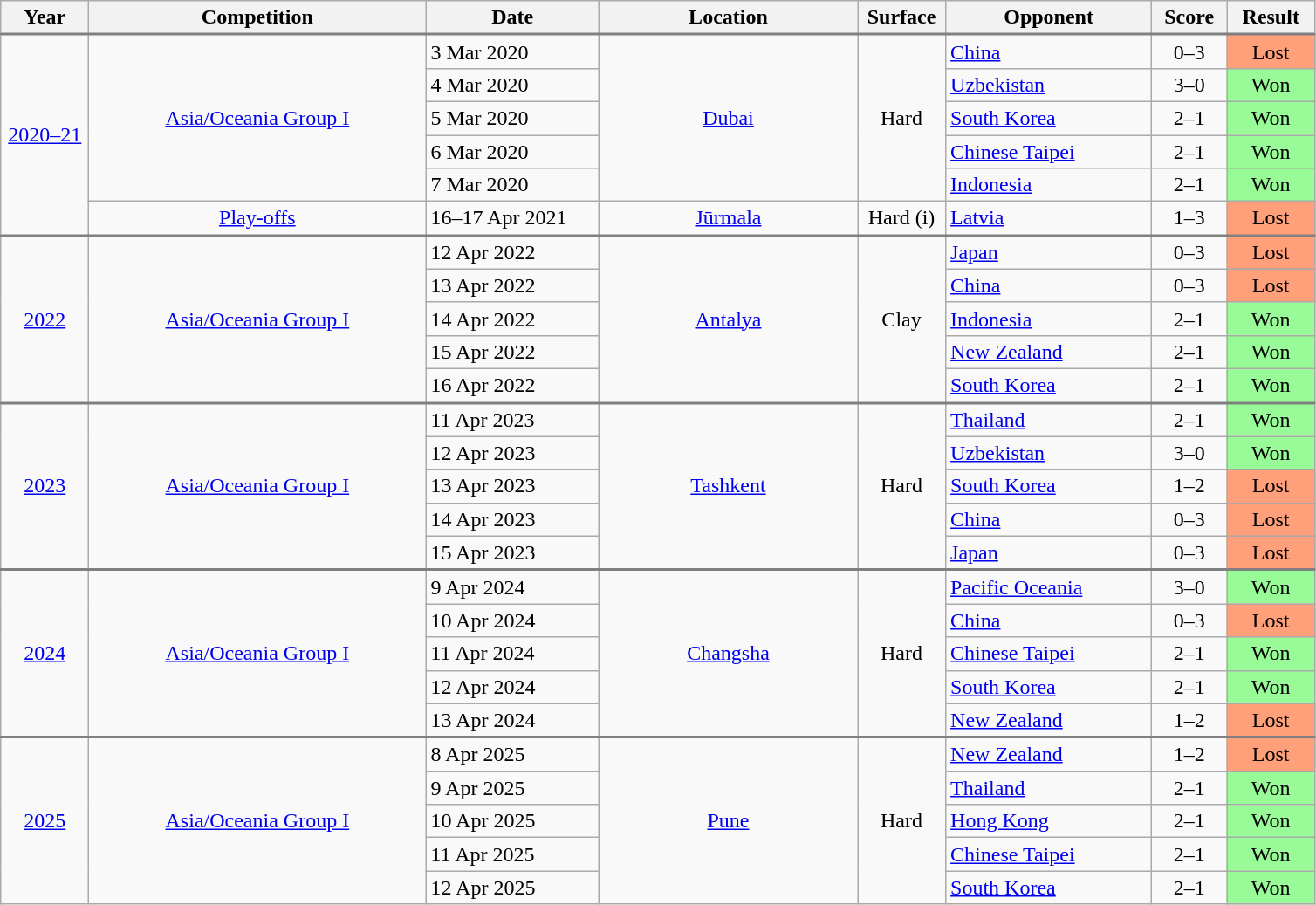<table class="wikitable collapsible collapsed">
<tr>
<th width="60">Year</th>
<th width="250">Competition</th>
<th width="125">Date</th>
<th width="190">Location</th>
<th width="60">Surface</th>
<th width="150">Opponent</th>
<th width="50">Score</th>
<th width="60">Result</th>
</tr>
<tr style="border-top:2px solid gray;">
<td align="center" rowspan="6"><a href='#'>2020–21</a></td>
<td align="center" rowspan="5"><a href='#'>Asia/Oceania Group I</a></td>
<td>3 Mar 2020</td>
<td align="center" rowspan="5"> <a href='#'>Dubai</a></td>
<td align="center" rowspan="5">Hard</td>
<td> <a href='#'>China</a></td>
<td align="center">0–3</td>
<td align="center" bgcolor="FFA07A">Lost</td>
</tr>
<tr>
<td>4 Mar 2020</td>
<td> <a href='#'>Uzbekistan</a></td>
<td align="center">3–0</td>
<td align="center" bgcolor="98FB98">Won</td>
</tr>
<tr>
<td>5 Mar 2020</td>
<td> <a href='#'>South Korea</a></td>
<td align="center">2–1</td>
<td align="center" bgcolor="98FB98">Won</td>
</tr>
<tr>
<td>6 Mar 2020</td>
<td> <a href='#'>Chinese Taipei</a></td>
<td align="center">2–1</td>
<td align="center" bgcolor="98FB98">Won</td>
</tr>
<tr>
<td>7 Mar 2020</td>
<td> <a href='#'>Indonesia</a></td>
<td align="center">2–1</td>
<td align="center" bgcolor="98FB98">Won</td>
</tr>
<tr>
<td align="center"><a href='#'>Play-offs</a></td>
<td>16–17 Apr 2021</td>
<td align="center"> <a href='#'>Jūrmala</a></td>
<td align="center">Hard (i)</td>
<td> <a href='#'>Latvia</a></td>
<td align="center">1–3</td>
<td align="center" bgcolor="FFA07A">Lost</td>
</tr>
<tr style="border-top:2px solid gray;">
<td align="center" rowspan="5"><a href='#'>2022</a></td>
<td align="center" rowspan="5"><a href='#'>Asia/Oceania Group I</a></td>
<td>12 Apr 2022</td>
<td align="center" rowspan="5"> <a href='#'>Antalya</a></td>
<td align="center" rowspan="5">Clay</td>
<td> <a href='#'>Japan</a></td>
<td align="center">0–3</td>
<td align="center" bgcolor="FFA07A">Lost</td>
</tr>
<tr>
<td>13 Apr 2022</td>
<td> <a href='#'>China</a></td>
<td align="center">0–3</td>
<td align="center" bgcolor="FFA07A">Lost</td>
</tr>
<tr>
<td>14 Apr 2022</td>
<td> <a href='#'>Indonesia</a></td>
<td align="center">2–1</td>
<td align="center" bgcolor="98FB98">Won</td>
</tr>
<tr>
<td>15 Apr 2022</td>
<td> <a href='#'>New Zealand</a></td>
<td align="center">2–1</td>
<td align="center" bgcolor="98FB98">Won</td>
</tr>
<tr>
<td>16 Apr 2022</td>
<td> <a href='#'>South Korea</a></td>
<td align="center">2–1</td>
<td align="center" bgcolor="98FB98">Won</td>
</tr>
<tr style="border-top:2px solid gray;">
<td align="center" rowspan="5"><a href='#'>2023</a></td>
<td align="center" rowspan="5"><a href='#'>Asia/Oceania Group I</a></td>
<td>11 Apr 2023</td>
<td align="center" rowspan="5"> <a href='#'>Tashkent</a></td>
<td align="center" rowspan="5">Hard</td>
<td> <a href='#'>Thailand</a></td>
<td align="center">2–1</td>
<td align="center" bgcolor="98FB98">Won</td>
</tr>
<tr>
<td>12 Apr 2023</td>
<td> <a href='#'>Uzbekistan</a></td>
<td align="center">3–0</td>
<td align="center" bgcolor="98FB98">Won</td>
</tr>
<tr>
<td>13 Apr 2023</td>
<td> <a href='#'>South Korea</a></td>
<td align="center">1–2</td>
<td align="center" bgcolor="FFA07A">Lost</td>
</tr>
<tr>
<td>14 Apr 2023</td>
<td> <a href='#'>China</a></td>
<td align="center">0–3</td>
<td align="center" bgcolor="FFA07A">Lost</td>
</tr>
<tr>
<td>15 Apr 2023</td>
<td> <a href='#'>Japan</a></td>
<td align="center">0–3</td>
<td align="center" bgcolor="FFA07A">Lost</td>
</tr>
<tr style="border-top:2px solid gray;">
<td align="center" rowspan="5"><a href='#'>2024</a></td>
<td align="center" rowspan="5"><a href='#'>Asia/Oceania Group I</a></td>
<td>9 Apr 2024</td>
<td align="center" rowspan="5"> <a href='#'>Changsha</a></td>
<td align="center" rowspan="5">Hard</td>
<td> <a href='#'>Pacific Oceania</a></td>
<td align="center">3–0</td>
<td align="center" bgcolor="98FB98">Won</td>
</tr>
<tr>
<td>10 Apr 2024</td>
<td> <a href='#'>China</a></td>
<td align="center">0–3</td>
<td align="center" bgcolor="FFA07A">Lost</td>
</tr>
<tr>
<td>11 Apr 2024</td>
<td> <a href='#'>Chinese Taipei</a></td>
<td align="center">2–1</td>
<td align="center" bgcolor="98FB98">Won</td>
</tr>
<tr>
<td>12 Apr 2024</td>
<td> <a href='#'>South Korea</a></td>
<td align="center">2–1</td>
<td align="center" bgcolor="98FB98">Won</td>
</tr>
<tr>
<td>13 Apr 2024</td>
<td> <a href='#'>New Zealand</a></td>
<td align="center">1–2</td>
<td align="center" bgcolor="FFA07A">Lost</td>
</tr>
<tr style="border-top:2px solid gray;">
<td align="center" rowspan="5"><a href='#'>2025</a></td>
<td align="center" rowspan="5"><a href='#'>Asia/Oceania Group I</a></td>
<td>8 Apr 2025</td>
<td align="center" rowspan="5"> <a href='#'>Pune</a></td>
<td align="center" rowspan="5">Hard</td>
<td> <a href='#'>New Zealand</a></td>
<td align="center">1–2</td>
<td align="center" bgcolor="FFA07A">Lost</td>
</tr>
<tr>
<td>9 Apr 2025</td>
<td> <a href='#'>Thailand</a></td>
<td align="center">2–1</td>
<td align="center" bgcolor="98FB98">Won</td>
</tr>
<tr>
<td>10 Apr 2025</td>
<td> <a href='#'>Hong Kong</a></td>
<td align="center">2–1</td>
<td align="center" bgcolor="98FB98">Won</td>
</tr>
<tr>
<td>11 Apr 2025</td>
<td> <a href='#'>Chinese Taipei</a></td>
<td align="center">2–1</td>
<td align="center" bgcolor="98FB98">Won</td>
</tr>
<tr>
<td>12 Apr 2025</td>
<td> <a href='#'>South Korea</a></td>
<td align="center">2–1</td>
<td align="center" bgcolor="98FB98">Won</td>
</tr>
</table>
